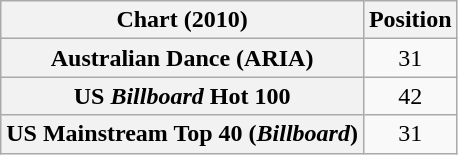<table class="wikitable sortable plainrowheaders" style="text-align:center">
<tr>
<th scope="col">Chart (2010)</th>
<th scope="col">Position</th>
</tr>
<tr>
<th scope="row">Australian Dance (ARIA)</th>
<td>31</td>
</tr>
<tr>
<th scope="row">US <em>Billboard</em> Hot 100</th>
<td>42</td>
</tr>
<tr>
<th scope="row">US Mainstream Top 40 (<em>Billboard</em>)</th>
<td>31</td>
</tr>
</table>
